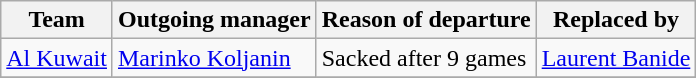<table class="wikitable">
<tr>
<th>Team</th>
<th>Outgoing manager</th>
<th>Reason of departure</th>
<th>Replaced by</th>
</tr>
<tr>
<td><a href='#'>Al Kuwait</a></td>
<td> <a href='#'>Marinko Koljanin</a></td>
<td>Sacked after 9 games</td>
<td> <a href='#'>Laurent Banide</a></td>
</tr>
<tr>
</tr>
</table>
